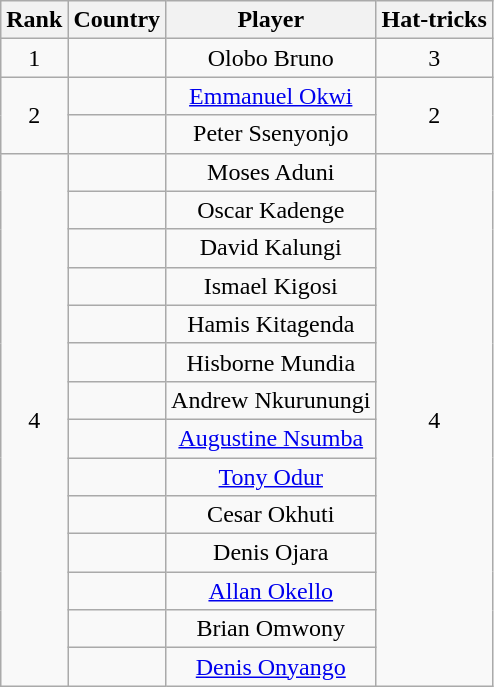<table class="wikitable" style="text-align:center;">
<tr>
<th>Rank</th>
<th>Country</th>
<th>Player</th>
<th>Hat-tricks</th>
</tr>
<tr>
<td>1</td>
<td></td>
<td>Olobo Bruno</td>
<td>3</td>
</tr>
<tr>
<td rowspan=2>2</td>
<td></td>
<td><a href='#'>Emmanuel Okwi</a></td>
<td rowspan=2>2</td>
</tr>
<tr>
<td></td>
<td>Peter Ssenyonjo</td>
</tr>
<tr>
<td rowspan=20>4</td>
<td></td>
<td>Moses Aduni</td>
<td rowspan=20>4</td>
</tr>
<tr>
<td></td>
<td>Oscar Kadenge</td>
</tr>
<tr>
<td></td>
<td>David Kalungi</td>
</tr>
<tr>
<td></td>
<td>Ismael Kigosi</td>
</tr>
<tr>
<td></td>
<td>Hamis Kitagenda</td>
</tr>
<tr>
<td></td>
<td>Hisborne Mundia</td>
</tr>
<tr>
<td></td>
<td>Andrew Nkurunungi</td>
</tr>
<tr>
<td></td>
<td><a href='#'>Augustine Nsumba</a></td>
</tr>
<tr>
<td></td>
<td><a href='#'>Tony Odur</a></td>
</tr>
<tr>
<td></td>
<td>Cesar Okhuti</td>
</tr>
<tr>
<td></td>
<td>Denis Ojara</td>
</tr>
<tr>
<td></td>
<td><a href='#'>Allan Okello</a></td>
</tr>
<tr>
<td></td>
<td>Brian Omwony</td>
</tr>
<tr>
<td></td>
<td><a href='#'>Denis Onyango</a></td>
</tr>
</table>
